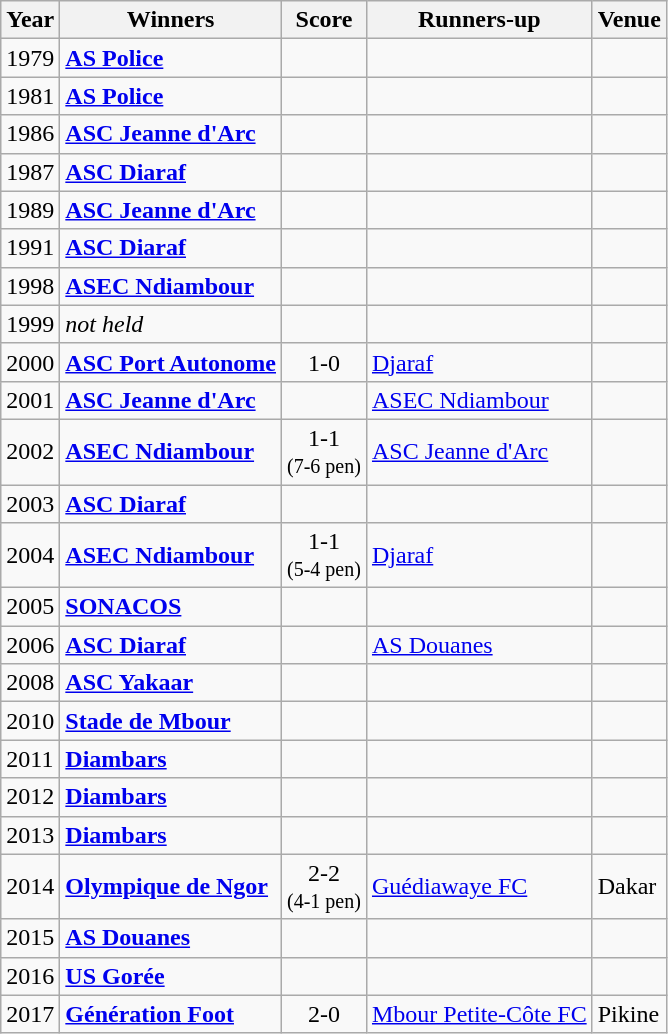<table class="wikitable">
<tr>
<th>Year</th>
<th>Winners</th>
<th>Score</th>
<th>Runners-up</th>
<th>Venue</th>
</tr>
<tr>
<td>1979</td>
<td><strong><a href='#'>AS Police</a></strong></td>
<td></td>
<td></td>
<td></td>
</tr>
<tr>
<td>1981</td>
<td><strong><a href='#'>AS Police</a></strong></td>
<td></td>
<td></td>
<td></td>
</tr>
<tr>
<td>1986</td>
<td><strong><a href='#'>ASC Jeanne d'Arc</a></strong></td>
<td></td>
<td></td>
<td></td>
</tr>
<tr>
<td>1987</td>
<td><strong><a href='#'>ASC Diaraf</a></strong></td>
<td></td>
<td></td>
<td></td>
</tr>
<tr>
<td>1989</td>
<td><strong><a href='#'>ASC Jeanne d'Arc</a></strong></td>
<td></td>
<td></td>
<td></td>
</tr>
<tr>
<td>1991</td>
<td><strong><a href='#'>ASC Diaraf</a></strong></td>
<td></td>
<td></td>
<td></td>
</tr>
<tr>
<td>1998</td>
<td><strong><a href='#'>ASEC Ndiambour</a></strong></td>
<td></td>
<td></td>
<td></td>
</tr>
<tr>
<td>1999</td>
<td><em>not held</em></td>
<td></td>
<td></td>
<td></td>
</tr>
<tr>
<td>2000</td>
<td><strong><a href='#'>ASC Port Autonome</a></strong></td>
<td align=center>1-0</td>
<td><a href='#'>Djaraf</a></td>
<td></td>
</tr>
<tr>
<td>2001</td>
<td><strong><a href='#'>ASC Jeanne d'Arc</a></strong></td>
<td></td>
<td><a href='#'>ASEC Ndiambour</a></td>
<td></td>
</tr>
<tr>
<td>2002</td>
<td><strong><a href='#'>ASEC Ndiambour</a></strong></td>
<td align=center>1-1<br><small>(7-6 pen)</small></td>
<td><a href='#'>ASC Jeanne d'Arc</a></td>
<td></td>
</tr>
<tr>
<td>2003</td>
<td><strong><a href='#'>ASC Diaraf</a></strong></td>
<td></td>
<td></td>
<td></td>
</tr>
<tr>
<td>2004</td>
<td><strong><a href='#'>ASEC Ndiambour</a></strong></td>
<td align=center>1-1<br><small>(5-4 pen)</small></td>
<td><a href='#'>Djaraf</a></td>
<td></td>
</tr>
<tr>
<td>2005</td>
<td><strong><a href='#'>SONACOS</a></strong></td>
<td></td>
<td></td>
<td></td>
</tr>
<tr>
<td>2006</td>
<td><strong><a href='#'>ASC Diaraf</a></strong></td>
<td></td>
<td><a href='#'>AS Douanes</a></td>
<td></td>
</tr>
<tr>
<td>2008</td>
<td><strong><a href='#'>ASC Yakaar</a></strong></td>
<td></td>
<td></td>
<td></td>
</tr>
<tr>
<td>2010</td>
<td><strong><a href='#'>Stade de Mbour</a></strong></td>
<td></td>
<td></td>
<td></td>
</tr>
<tr>
<td>2011</td>
<td><strong><a href='#'>Diambars</a></strong></td>
<td></td>
<td></td>
<td></td>
</tr>
<tr>
<td>2012</td>
<td><strong><a href='#'>Diambars</a></strong></td>
<td></td>
<td></td>
<td></td>
</tr>
<tr>
<td>2013</td>
<td><strong><a href='#'>Diambars</a></strong></td>
<td></td>
<td></td>
<td></td>
</tr>
<tr>
<td>2014</td>
<td><strong><a href='#'>Olympique de Ngor</a></strong></td>
<td align=center>2-2<br><small>(4-1 pen)</small></td>
<td><a href='#'>Guédiawaye FC</a></td>
<td>Dakar</td>
</tr>
<tr>
<td>2015</td>
<td><strong><a href='#'>AS Douanes</a></strong></td>
<td></td>
<td></td>
<td></td>
</tr>
<tr>
<td>2016</td>
<td><strong><a href='#'>US Gorée</a></strong></td>
<td></td>
<td></td>
<td></td>
</tr>
<tr>
<td>2017</td>
<td><strong><a href='#'>Génération Foot</a></strong></td>
<td align=center>2-0</td>
<td><a href='#'>Mbour Petite-Côte FC</a></td>
<td>Pikine</td>
</tr>
</table>
